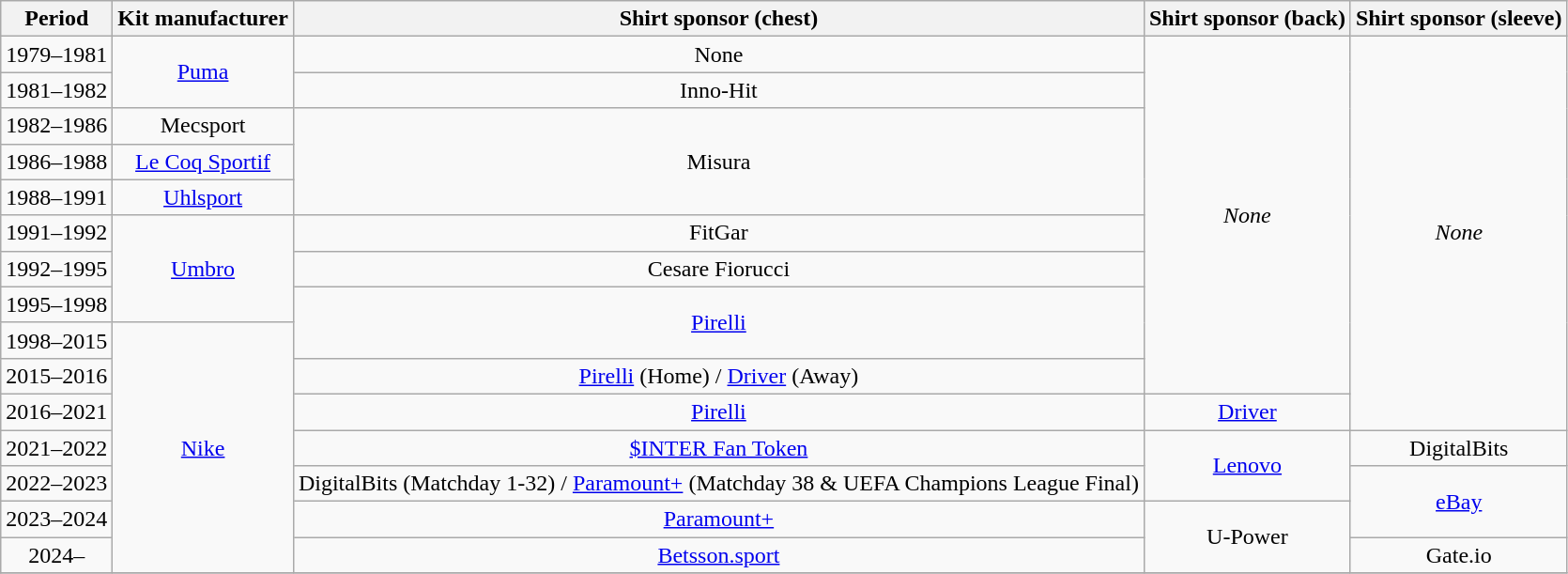<table class="wikitable" style="text-align: center">
<tr>
<th>Period</th>
<th>Kit manufacturer</th>
<th>Shirt sponsor (chest)</th>
<th>Shirt sponsor (back)</th>
<th>Shirt sponsor (sleeve)</th>
</tr>
<tr>
<td>1979–1981</td>
<td rowspan=2><a href='#'>Puma</a></td>
<td>None</td>
<td rowspan="10"><em>None</em></td>
<td rowspan="11"><em>None</em></td>
</tr>
<tr>
<td>1981–1982</td>
<td>Inno-Hit</td>
</tr>
<tr>
<td>1982–1986</td>
<td>Mecsport</td>
<td rowspan=3>Misura</td>
</tr>
<tr>
<td>1986–1988</td>
<td><a href='#'>Le Coq Sportif</a></td>
</tr>
<tr>
<td>1988–1991</td>
<td><a href='#'>Uhlsport</a></td>
</tr>
<tr>
<td>1991–1992</td>
<td rowspan=3><a href='#'>Umbro</a></td>
<td>FitGar</td>
</tr>
<tr>
<td>1992–1995</td>
<td>Cesare Fiorucci</td>
</tr>
<tr>
<td>1995–1998</td>
<td rowspan=2><a href='#'>Pirelli</a></td>
</tr>
<tr>
<td>1998–2015</td>
<td rowspan="7"><a href='#'>Nike</a></td>
</tr>
<tr>
<td>2015–2016</td>
<td><a href='#'>Pirelli</a> (Home) / <a href='#'>Driver</a> (Away)</td>
</tr>
<tr>
<td>2016–2021</td>
<td><a href='#'>Pirelli</a></td>
<td><a href='#'>Driver</a></td>
</tr>
<tr>
<td>2021–2022</td>
<td><a href='#'>$INTER Fan Token</a></td>
<td rowspan="2"><a href='#'>Lenovo</a></td>
<td>DigitalBits</td>
</tr>
<tr>
<td>2022–2023</td>
<td>DigitalBits (Matchday 1-32) / <a href='#'>Paramount+</a> (Matchday 38 & UEFA Champions League Final)</td>
<td rowspan="2"><a href='#'>eBay</a></td>
</tr>
<tr>
<td>2023–2024</td>
<td><a href='#'>Paramount+</a></td>
<td rowspan="2">U-Power</td>
</tr>
<tr>
<td>2024–</td>
<td><a href='#'>Betsson.sport</a></td>
<td>Gate.io</td>
</tr>
<tr>
</tr>
</table>
